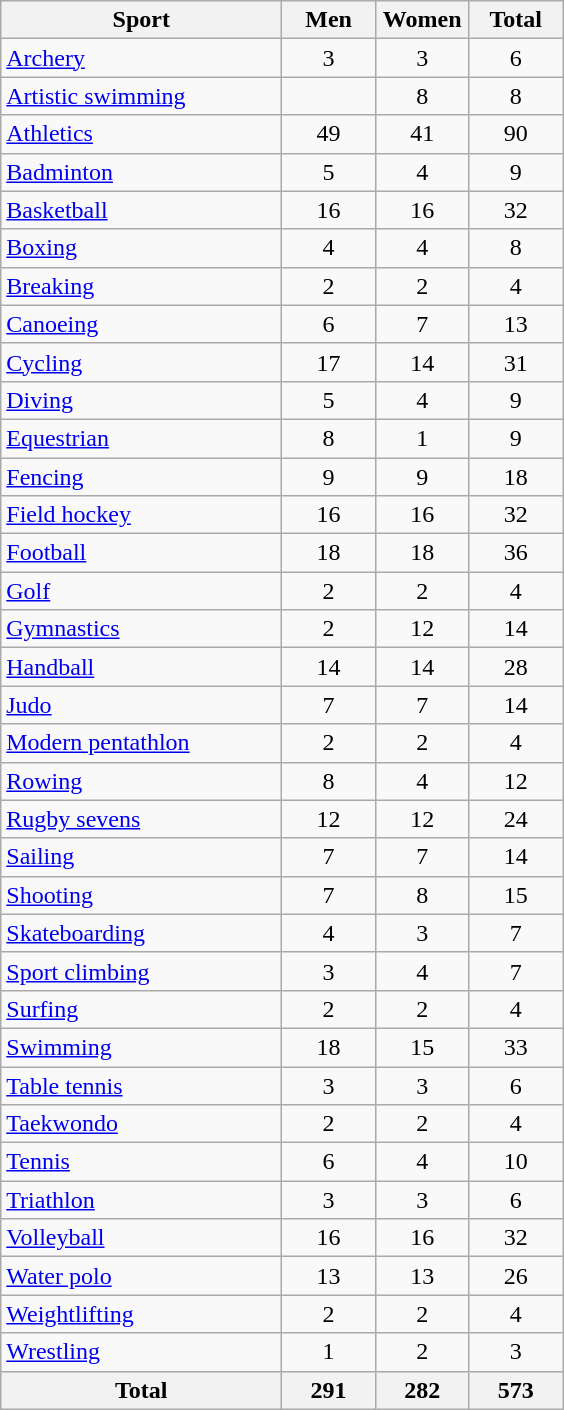<table class="wikitable sortable" style="text-align:center;">
<tr>
<th width=180>Sport</th>
<th width=55>Men</th>
<th width=55>Women</th>
<th width=55>Total</th>
</tr>
<tr>
<td align=left><a href='#'>Archery</a></td>
<td>3</td>
<td>3</td>
<td>6</td>
</tr>
<tr>
<td align=left><a href='#'>Artistic swimming</a></td>
<td></td>
<td>8</td>
<td>8</td>
</tr>
<tr>
<td align=left><a href='#'>Athletics</a></td>
<td>49</td>
<td>41</td>
<td>90</td>
</tr>
<tr>
<td align=left><a href='#'>Badminton</a></td>
<td>5</td>
<td>4</td>
<td>9</td>
</tr>
<tr>
<td align=left><a href='#'>Basketball</a></td>
<td>16</td>
<td>16</td>
<td>32</td>
</tr>
<tr>
<td align=left><a href='#'>Boxing</a></td>
<td>4</td>
<td>4</td>
<td>8</td>
</tr>
<tr>
<td align=left><a href='#'>Breaking</a></td>
<td>2</td>
<td>2</td>
<td>4</td>
</tr>
<tr>
<td align=left><a href='#'>Canoeing</a></td>
<td>6</td>
<td>7</td>
<td>13</td>
</tr>
<tr>
<td align=left><a href='#'>Cycling</a></td>
<td>17</td>
<td>14</td>
<td>31</td>
</tr>
<tr>
<td align=left><a href='#'>Diving</a></td>
<td>5</td>
<td>4</td>
<td>9</td>
</tr>
<tr>
<td align=left><a href='#'>Equestrian</a></td>
<td>8</td>
<td>1</td>
<td>9</td>
</tr>
<tr>
<td align=left><a href='#'>Fencing</a></td>
<td>9</td>
<td>9</td>
<td>18</td>
</tr>
<tr>
<td align=left><a href='#'>Field hockey</a></td>
<td>16</td>
<td>16</td>
<td>32</td>
</tr>
<tr>
<td align=left><a href='#'>Football</a></td>
<td>18</td>
<td>18</td>
<td>36</td>
</tr>
<tr>
<td align=left><a href='#'>Golf</a></td>
<td>2</td>
<td>2</td>
<td>4</td>
</tr>
<tr>
<td align=left><a href='#'>Gymnastics</a></td>
<td>2</td>
<td>12</td>
<td>14</td>
</tr>
<tr>
<td align=left><a href='#'>Handball</a></td>
<td>14</td>
<td>14</td>
<td>28</td>
</tr>
<tr>
<td align=left><a href='#'>Judo</a></td>
<td>7</td>
<td>7</td>
<td>14</td>
</tr>
<tr>
<td align=left><a href='#'>Modern pentathlon</a></td>
<td>2</td>
<td>2</td>
<td>4</td>
</tr>
<tr>
<td align=left><a href='#'>Rowing</a></td>
<td>8</td>
<td>4</td>
<td>12</td>
</tr>
<tr>
<td align=left><a href='#'>Rugby sevens</a></td>
<td>12</td>
<td>12</td>
<td>24</td>
</tr>
<tr>
<td align=left><a href='#'>Sailing</a></td>
<td>7</td>
<td>7</td>
<td>14</td>
</tr>
<tr>
<td align=left><a href='#'>Shooting</a></td>
<td>7</td>
<td>8</td>
<td>15</td>
</tr>
<tr>
<td align=left><a href='#'>Skateboarding</a></td>
<td>4</td>
<td>3</td>
<td>7</td>
</tr>
<tr>
<td align=left><a href='#'>Sport climbing</a></td>
<td>3</td>
<td>4</td>
<td>7</td>
</tr>
<tr>
<td align=left><a href='#'>Surfing</a></td>
<td>2</td>
<td>2</td>
<td>4</td>
</tr>
<tr>
<td align=left><a href='#'>Swimming</a></td>
<td>18</td>
<td>15</td>
<td>33</td>
</tr>
<tr>
<td align=left><a href='#'>Table tennis</a></td>
<td>3</td>
<td>3</td>
<td>6</td>
</tr>
<tr>
<td align=left><a href='#'>Taekwondo</a></td>
<td>2</td>
<td>2</td>
<td>4</td>
</tr>
<tr>
<td align=left><a href='#'>Tennis</a></td>
<td>6</td>
<td>4</td>
<td>10</td>
</tr>
<tr>
<td align=left><a href='#'>Triathlon</a></td>
<td>3</td>
<td>3</td>
<td>6</td>
</tr>
<tr>
<td align=left><a href='#'>Volleyball</a></td>
<td>16</td>
<td>16</td>
<td>32</td>
</tr>
<tr>
<td align=left><a href='#'>Water polo</a></td>
<td>13</td>
<td>13</td>
<td>26</td>
</tr>
<tr>
<td align=left><a href='#'>Weightlifting</a></td>
<td>2</td>
<td>2</td>
<td>4</td>
</tr>
<tr>
<td align=left><a href='#'>Wrestling</a></td>
<td>1</td>
<td>2</td>
<td>3</td>
</tr>
<tr>
<th>Total</th>
<th>291</th>
<th>282</th>
<th>573</th>
</tr>
</table>
